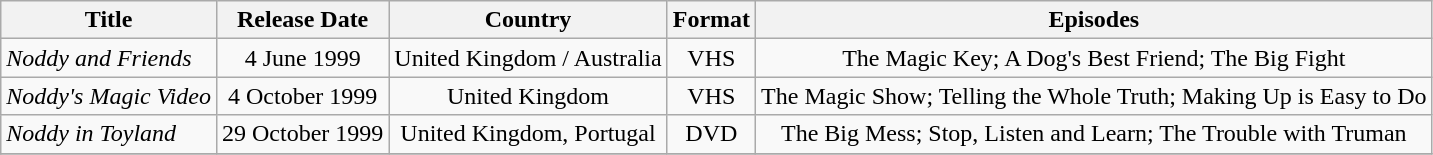<table class="wikitable">
<tr>
<th>Title</th>
<th>Release Date</th>
<th>Country</th>
<th>Format</th>
<th>Episodes</th>
</tr>
<tr>
<td><em>Noddy and Friends</em></td>
<td style="text-align:center;">4 June 1999</td>
<td style="text-align:center;">United Kingdom / Australia</td>
<td style="text-align:center;">VHS</td>
<td style="text-align:center;">The Magic Key; A Dog's Best Friend; The Big Fight</td>
</tr>
<tr>
<td><em>Noddy's Magic Video</em></td>
<td style="text-align:center;">4 October 1999</td>
<td style="text-align:center;">United Kingdom</td>
<td style="text-align:center;">VHS</td>
<td style="text-align:center;">The Magic Show; Telling the Whole Truth; Making Up is Easy to Do</td>
</tr>
<tr>
<td><em>Noddy in Toyland</em></td>
<td style="text-align:center;">29 October 1999</td>
<td style="text-align:center;">United Kingdom, Portugal</td>
<td style="text-align:center;">DVD</td>
<td style="text-align:center;">The Big Mess; Stop, Listen and Learn; The Trouble with Truman</td>
</tr>
<tr>
</tr>
</table>
